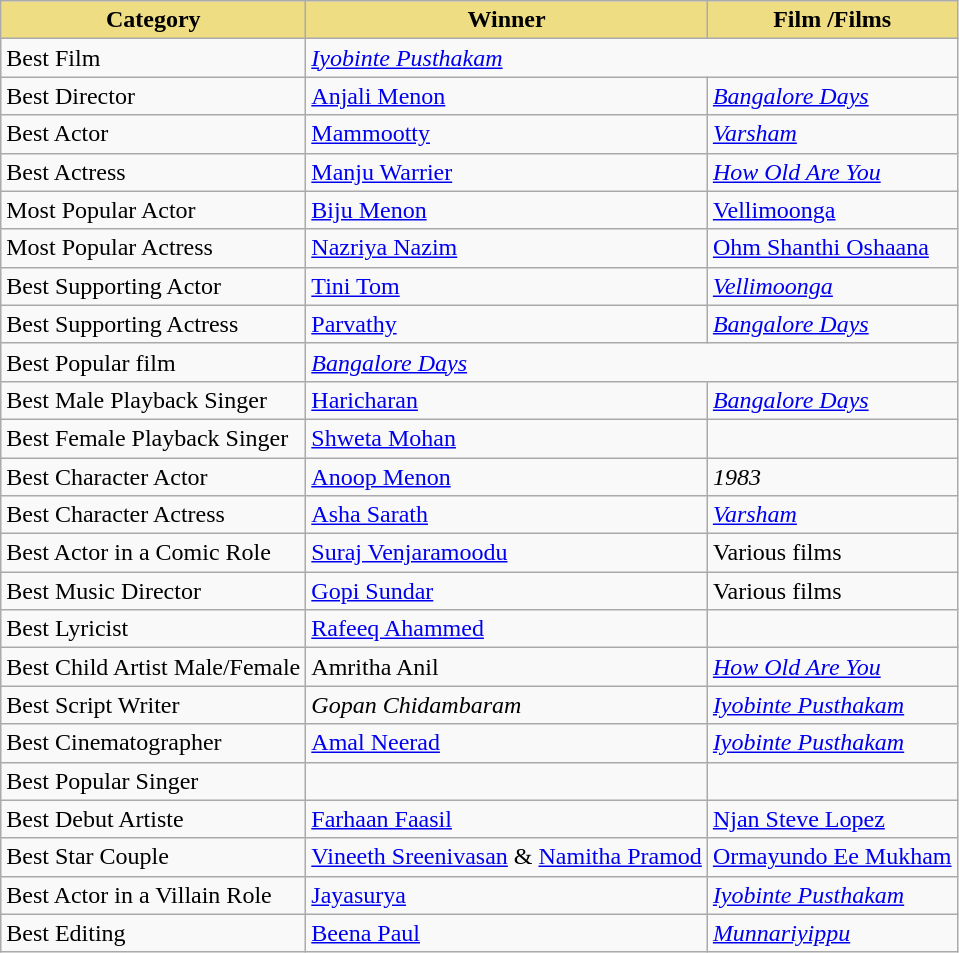<table class="wikitable">
<tr style="text-align:center;">
<th style="background:#EEDD82;">Category</th>
<th style="background:#EEDD82;">Winner</th>
<th style="background:#EEDD82;">Film /Films</th>
</tr>
<tr>
<td>Best Film</td>
<td colspan=2;><em><a href='#'>Iyobinte Pusthakam</a></em></td>
</tr>
<tr>
<td>Best Director</td>
<td><a href='#'>Anjali Menon</a></td>
<td><em><a href='#'>Bangalore Days</a></em></td>
</tr>
<tr>
<td>Best Actor</td>
<td><a href='#'>Mammootty</a></td>
<td><em><a href='#'>Varsham</a></em></td>
</tr>
<tr>
<td>Best Actress</td>
<td><a href='#'>Manju Warrier</a></td>
<td><em><a href='#'>How Old Are You</a></em></td>
</tr>
<tr>
<td>Most Popular Actor</td>
<td><a href='#'>Biju Menon</a></td>
<td><a href='#'>Vellimoonga</a></td>
</tr>
<tr>
<td>Most Popular Actress</td>
<td><a href='#'>Nazriya Nazim</a></td>
<td><a href='#'>Ohm Shanthi Oshaana</a></td>
</tr>
<tr>
<td>Best Supporting Actor</td>
<td><a href='#'>Tini Tom</a></td>
<td><em><a href='#'>Vellimoonga</a></em></td>
</tr>
<tr>
<td>Best Supporting Actress</td>
<td><a href='#'>Parvathy</a></td>
<td><em><a href='#'>Bangalore Days</a></em></td>
</tr>
<tr>
<td>Best Popular film</td>
<td colspan=2;><em><a href='#'>Bangalore Days</a></em></td>
</tr>
<tr>
<td>Best Male Playback Singer</td>
<td><a href='#'>Haricharan</a></td>
<td><em><a href='#'>Bangalore Days</a></em></td>
</tr>
<tr>
<td>Best Female Playback Singer</td>
<td><a href='#'>Shweta Mohan</a></td>
<td></td>
</tr>
<tr>
<td>Best Character Actor</td>
<td><a href='#'>Anoop Menon</a></td>
<td><em>1983</em></td>
</tr>
<tr>
<td>Best Character Actress</td>
<td><a href='#'>Asha Sarath</a></td>
<td><em><a href='#'>Varsham</a></em></td>
</tr>
<tr>
<td>Best Actor in a Comic Role</td>
<td><a href='#'>Suraj Venjaramoodu</a></td>
<td>Various films</td>
</tr>
<tr>
<td>Best Music Director</td>
<td><a href='#'>Gopi Sundar</a></td>
<td>Various films</td>
</tr>
<tr>
<td>Best Lyricist</td>
<td><a href='#'>Rafeeq Ahammed</a></td>
<td></td>
</tr>
<tr>
<td>Best Child Artist Male/Female</td>
<td>Amritha Anil</td>
<td><em><a href='#'>How Old Are You</a></em></td>
</tr>
<tr>
<td>Best Script Writer</td>
<td><em>Gopan Chidambaram</em></td>
<td><em><a href='#'>Iyobinte Pusthakam</a></em></td>
</tr>
<tr>
<td>Best Cinematographer</td>
<td><a href='#'>Amal Neerad</a></td>
<td><em><a href='#'>Iyobinte Pusthakam</a></em></td>
</tr>
<tr>
<td>Best Popular Singer</td>
<td></td>
<td></td>
</tr>
<tr>
<td>Best Debut Artiste</td>
<td><a href='#'>Farhaan Faasil</a></td>
<td><a href='#'>Njan Steve Lopez</a></td>
</tr>
<tr>
<td>Best Star Couple</td>
<td><a href='#'>Vineeth Sreenivasan</a> & <a href='#'>Namitha Pramod</a></td>
<td><a href='#'>Ormayundo Ee Mukham</a></td>
</tr>
<tr>
<td>Best Actor in a Villain Role</td>
<td><a href='#'>Jayasurya</a></td>
<td><em><a href='#'>Iyobinte Pusthakam</a></em></td>
</tr>
<tr>
<td>Best Editing</td>
<td><a href='#'>Beena Paul</a></td>
<td><em><a href='#'>Munnariyippu</a></em></td>
</tr>
</table>
